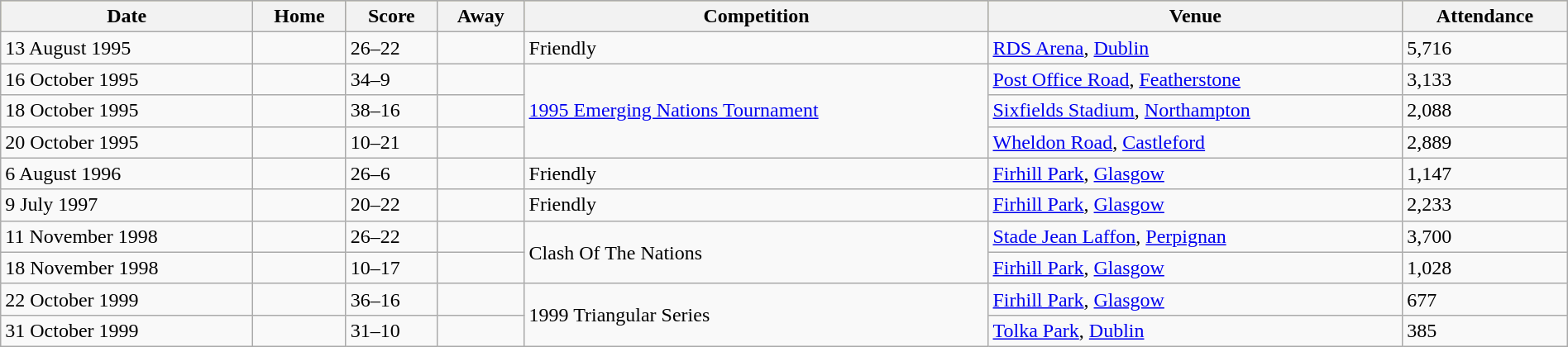<table class="wikitable" width=100%>
<tr bgcolor=#bdb76b>
<th>Date</th>
<th>Home</th>
<th>Score</th>
<th>Away</th>
<th>Competition</th>
<th>Venue</th>
<th>Attendance</th>
</tr>
<tr>
<td>13 August 1995</td>
<td></td>
<td>26–22</td>
<td></td>
<td>Friendly</td>
<td> <a href='#'>RDS Arena</a>, <a href='#'>Dublin</a></td>
<td>5,716</td>
</tr>
<tr>
<td>16 October 1995</td>
<td></td>
<td>34–9</td>
<td></td>
<td rowspan=3><a href='#'>1995 Emerging Nations Tournament</a></td>
<td> <a href='#'>Post Office Road</a>, <a href='#'>Featherstone</a></td>
<td>3,133</td>
</tr>
<tr>
<td>18 October 1995</td>
<td></td>
<td>38–16</td>
<td></td>
<td> <a href='#'>Sixfields Stadium</a>, <a href='#'>Northampton</a></td>
<td>2,088</td>
</tr>
<tr>
<td>20 October 1995</td>
<td></td>
<td>10–21</td>
<td></td>
<td> <a href='#'>Wheldon Road</a>, <a href='#'>Castleford</a></td>
<td>2,889</td>
</tr>
<tr>
<td>6 August 1996</td>
<td></td>
<td>26–6</td>
<td></td>
<td>Friendly</td>
<td> <a href='#'>Firhill Park</a>, <a href='#'>Glasgow</a></td>
<td>1,147</td>
</tr>
<tr>
<td>9 July 1997</td>
<td></td>
<td>20–22</td>
<td></td>
<td>Friendly</td>
<td> <a href='#'>Firhill Park</a>, <a href='#'>Glasgow</a></td>
<td>2,233</td>
</tr>
<tr>
<td>11 November 1998</td>
<td></td>
<td>26–22</td>
<td></td>
<td rowspan=2>Clash Of The Nations</td>
<td> <a href='#'>Stade Jean Laffon</a>, <a href='#'>Perpignan</a></td>
<td>3,700</td>
</tr>
<tr>
<td>18 November 1998</td>
<td></td>
<td>10–17</td>
<td></td>
<td> <a href='#'>Firhill Park</a>, <a href='#'>Glasgow</a></td>
<td>1,028</td>
</tr>
<tr>
<td>22 October 1999</td>
<td></td>
<td>36–16</td>
<td></td>
<td rowspan=2>1999 Triangular Series</td>
<td> <a href='#'>Firhill Park</a>, <a href='#'>Glasgow</a></td>
<td>677</td>
</tr>
<tr>
<td>31 October 1999</td>
<td></td>
<td>31–10</td>
<td></td>
<td> <a href='#'>Tolka Park</a>, <a href='#'>Dublin</a></td>
<td>385</td>
</tr>
</table>
